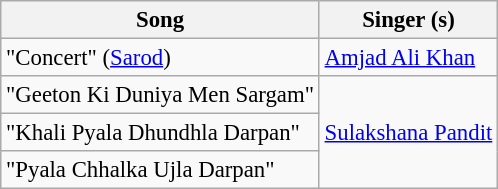<table class="wikitable" style="font-size:95%;">
<tr>
<th>Song</th>
<th>Singer (s)</th>
</tr>
<tr>
<td>"Concert" (<a href='#'>Sarod</a>)</td>
<td><a href='#'>Amjad Ali Khan</a></td>
</tr>
<tr>
<td>"Geeton Ki Duniya Men Sargam"</td>
<td rowspan = '3'><a href='#'>Sulakshana Pandit</a></td>
</tr>
<tr>
<td>"Khali Pyala Dhundhla Darpan"</td>
</tr>
<tr>
<td>"Pyala Chhalka Ujla Darpan"</td>
</tr>
</table>
